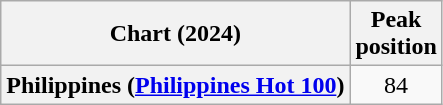<table class="wikitable plainrowheaders" style="text-align:center">
<tr>
<th scope="col">Chart (2024)</th>
<th scope="col">Peak<br>position</th>
</tr>
<tr>
<th scope="row">Philippines (<a href='#'>Philippines Hot 100</a>)</th>
<td>84</td>
</tr>
</table>
